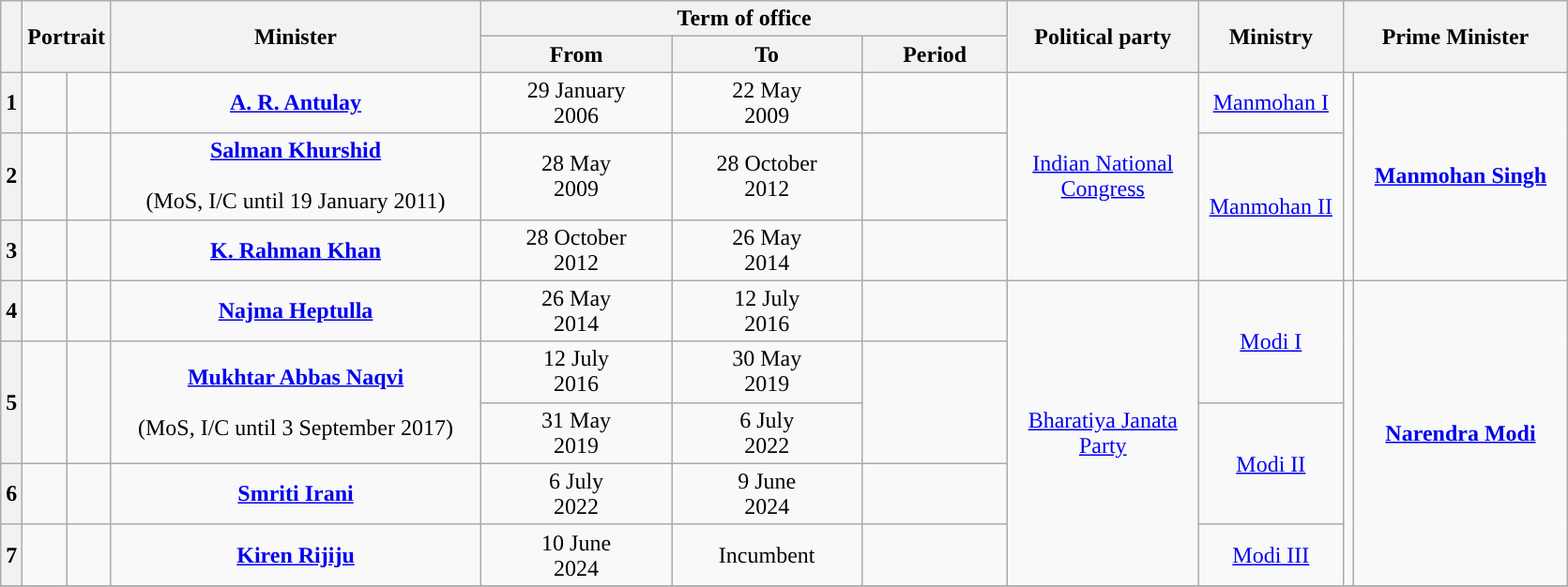<table class="wikitable" style="text-align:center">
<tr>
<th rowspan="2"></th>
<th rowspan="2" colspan="2">Portrait</th>
<th rowspan="2" style="width:16em">Minister<br></th>
<th colspan="3">Term of office</th>
<th rowspan="2" style="width:8em">Political party</th>
<th rowspan="2" style="width:6em">Ministry</th>
<th rowspan="2" colspan="2">Prime Minister</th>
</tr>
<tr>
<th style="width:8em">From</th>
<th style="width:8em">To</th>
<th style="width:6em">Period</th>
</tr>
<tr>
<th>1</th>
<td></td>
<td></td>
<td><strong><a href='#'>A. R. Antulay</a></strong><br></td>
<td>29 January<br>2006</td>
<td>22 May<br>2009</td>
<td><strong></strong></td>
<td rowspan="3"><a href='#'>Indian National Congress</a></td>
<td><a href='#'>Manmohan I</a></td>
<td rowspan="3"></td>
<td rowspan="3" style="width:9em"><strong><a href='#'>Manmohan Singh</a></strong></td>
</tr>
<tr>
<th>2</th>
<td></td>
<td></td>
<td><strong><a href='#'>Salman Khurshid</a></strong><br><br>(MoS, I/C until 19 January 2011)</td>
<td>28 May<br>2009</td>
<td>28 October<br>2012</td>
<td><strong></strong></td>
<td rowspan="2"><a href='#'>Manmohan II</a></td>
</tr>
<tr>
<th>3</th>
<td></td>
<td></td>
<td><strong><a href='#'>K. Rahman Khan</a></strong><br></td>
<td>28 October<br>2012</td>
<td>26 May<br>2014</td>
<td><strong></strong></td>
</tr>
<tr>
<th>4</th>
<td></td>
<td></td>
<td><strong><a href='#'>Najma Heptulla</a></strong><br></td>
<td>26 May<br>2014</td>
<td>12 July<br>2016</td>
<td><strong></strong></td>
<td rowspan="5"><a href='#'>Bharatiya Janata Party</a></td>
<td rowspan="2"><a href='#'>Modi I</a></td>
<td rowspan="5"></td>
<td rowspan="5"><strong><a href='#'>Narendra Modi</a></strong></td>
</tr>
<tr>
<th rowspan="2">5</th>
<td rowspan="2"></td>
<td rowspan="2"></td>
<td rowspan="2"><strong><a href='#'>Mukhtar Abbas Naqvi</a></strong><br><br>(MoS, I/C until 3 September 2017)</td>
<td>12 July<br>2016</td>
<td>30 May<br>2019</td>
<td rowspan="2"><strong></strong></td>
</tr>
<tr>
<td>31 May<br>2019</td>
<td>6 July<br>2022</td>
<td rowspan="2"><a href='#'>Modi II</a></td>
</tr>
<tr>
<th>6</th>
<td></td>
<td></td>
<td><strong><a href='#'>Smriti Irani</a></strong><br></td>
<td>6 July<br>2022</td>
<td>9 June<br>2024</td>
<td><strong></strong></td>
</tr>
<tr>
<th>7</th>
<td></td>
<td></td>
<td><strong><a href='#'>Kiren Rijiju</a></strong><br></td>
<td>10 June<br>2024</td>
<td>Incumbent</td>
<td><strong></strong></td>
<td><a href='#'>Modi III</a></td>
</tr>
<tr>
</tr>
</table>
